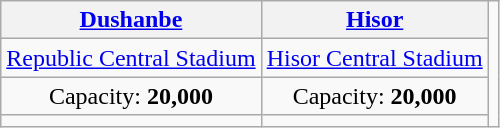<table class="wikitable" style="text-align:center">
<tr>
<th><a href='#'>Dushanbe</a></th>
<th><a href='#'>Hisor</a></th>
<td rowspan=4></td>
</tr>
<tr>
<td><a href='#'>Republic Central Stadium</a></td>
<td><a href='#'>Hisor Central Stadium</a></td>
</tr>
<tr>
<td>Capacity: <strong>20,000</strong></td>
<td>Capacity: <strong>20,000</strong></td>
</tr>
<tr>
<td></td>
<td></td>
</tr>
</table>
